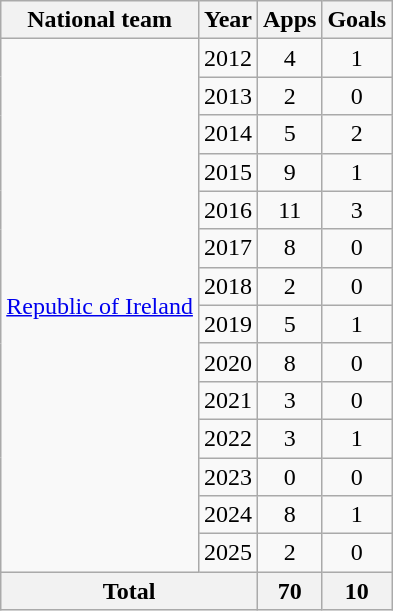<table class=wikitable style="text-align: center;">
<tr>
<th>National team</th>
<th>Year</th>
<th>Apps</th>
<th>Goals</th>
</tr>
<tr>
<td rowspan="14"><a href='#'>Republic of Ireland</a></td>
<td>2012</td>
<td>4</td>
<td>1</td>
</tr>
<tr>
<td>2013</td>
<td>2</td>
<td>0</td>
</tr>
<tr>
<td>2014</td>
<td>5</td>
<td>2</td>
</tr>
<tr>
<td>2015</td>
<td>9</td>
<td>1</td>
</tr>
<tr>
<td>2016</td>
<td>11</td>
<td>3</td>
</tr>
<tr>
<td>2017</td>
<td>8</td>
<td>0</td>
</tr>
<tr>
<td>2018</td>
<td>2</td>
<td>0</td>
</tr>
<tr>
<td>2019</td>
<td>5</td>
<td>1</td>
</tr>
<tr>
<td>2020</td>
<td>8</td>
<td>0</td>
</tr>
<tr>
<td>2021</td>
<td>3</td>
<td>0</td>
</tr>
<tr>
<td>2022</td>
<td>3</td>
<td>1</td>
</tr>
<tr>
<td>2023</td>
<td>0</td>
<td>0</td>
</tr>
<tr>
<td>2024</td>
<td>8</td>
<td>1</td>
</tr>
<tr>
<td>2025</td>
<td>2</td>
<td>0</td>
</tr>
<tr>
<th colspan="2">Total</th>
<th>70</th>
<th>10</th>
</tr>
</table>
